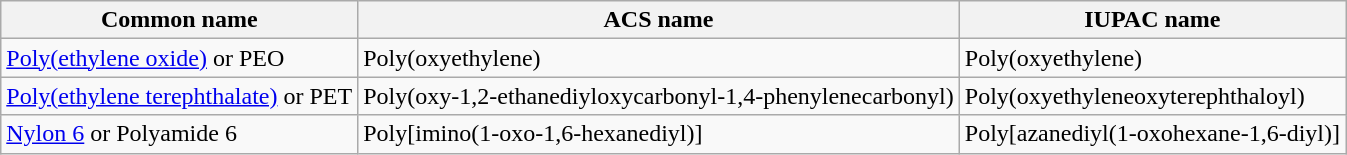<table class="wikitable">
<tr>
<th>Common name</th>
<th>ACS name</th>
<th>IUPAC name</th>
</tr>
<tr>
<td><a href='#'>Poly(ethylene oxide)</a> or PEO</td>
<td>Poly(oxyethylene)</td>
<td>Poly(oxyethylene)</td>
</tr>
<tr>
<td><a href='#'>Poly(ethylene terephthalate)</a> or PET</td>
<td>Poly(oxy-1,2-ethanediyloxycarbonyl-1,4-phenylenecarbonyl)</td>
<td>Poly(oxyethyleneoxyterephthaloyl)</td>
</tr>
<tr>
<td><a href='#'>Nylon 6</a> or Polyamide 6</td>
<td>Poly[imino(1-oxo-1,6-hexanediyl)]</td>
<td>Poly[azanediyl(1-oxohexane-1,6-diyl)]</td>
</tr>
</table>
